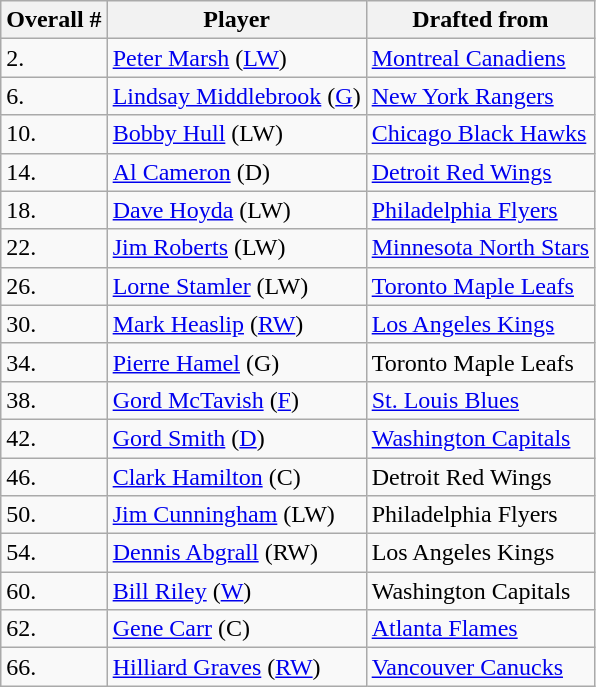<table class="wikitable sortable">
<tr>
<th>Overall #</th>
<th>Player</th>
<th>Drafted from</th>
</tr>
<tr>
<td>2.</td>
<td><a href='#'>Peter Marsh</a> (<a href='#'>LW</a>)</td>
<td><a href='#'>Montreal Canadiens</a></td>
</tr>
<tr>
<td>6.</td>
<td><a href='#'>Lindsay Middlebrook</a> (<a href='#'>G</a>)</td>
<td><a href='#'>New York Rangers</a></td>
</tr>
<tr>
<td>10.</td>
<td><a href='#'>Bobby Hull</a> (LW)</td>
<td><a href='#'>Chicago Black Hawks</a></td>
</tr>
<tr>
<td>14.</td>
<td><a href='#'>Al Cameron</a> (D)</td>
<td><a href='#'>Detroit Red Wings</a></td>
</tr>
<tr>
<td>18.</td>
<td><a href='#'>Dave Hoyda</a> (LW)</td>
<td><a href='#'>Philadelphia Flyers</a></td>
</tr>
<tr>
<td>22.</td>
<td><a href='#'>Jim Roberts</a> (LW)</td>
<td><a href='#'>Minnesota North Stars</a></td>
</tr>
<tr>
<td>26.</td>
<td><a href='#'>Lorne Stamler</a> (LW)</td>
<td><a href='#'>Toronto Maple Leafs</a></td>
</tr>
<tr>
<td>30.</td>
<td><a href='#'>Mark Heaslip</a> (<a href='#'>RW</a>)</td>
<td><a href='#'>Los Angeles Kings</a></td>
</tr>
<tr>
<td>34.</td>
<td><a href='#'>Pierre Hamel</a> (G)</td>
<td>Toronto Maple Leafs</td>
</tr>
<tr>
<td>38.</td>
<td><a href='#'>Gord McTavish</a> (<a href='#'>F</a>)</td>
<td><a href='#'>St. Louis Blues</a></td>
</tr>
<tr>
<td>42.</td>
<td><a href='#'>Gord Smith</a> (<a href='#'>D</a>)</td>
<td><a href='#'>Washington Capitals</a></td>
</tr>
<tr>
<td>46.</td>
<td><a href='#'>Clark Hamilton</a> (C)</td>
<td>Detroit Red Wings</td>
</tr>
<tr>
<td>50.</td>
<td><a href='#'>Jim Cunningham</a> (LW)</td>
<td>Philadelphia Flyers</td>
</tr>
<tr>
<td>54.</td>
<td><a href='#'>Dennis Abgrall</a> (RW)</td>
<td>Los Angeles Kings</td>
</tr>
<tr>
<td>60.</td>
<td><a href='#'>Bill Riley</a> (<a href='#'>W</a>)</td>
<td>Washington Capitals</td>
</tr>
<tr>
<td>62.</td>
<td><a href='#'>Gene Carr</a> (C)</td>
<td><a href='#'>Atlanta Flames</a></td>
</tr>
<tr>
<td>66.</td>
<td><a href='#'>Hilliard Graves</a> (<a href='#'>RW</a>)</td>
<td><a href='#'>Vancouver Canucks</a></td>
</tr>
</table>
